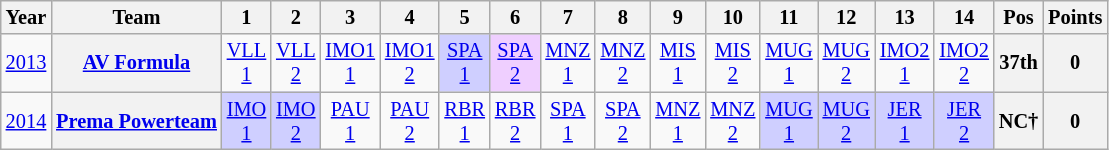<table class="wikitable" style="text-align:center; font-size:85%">
<tr>
<th>Year</th>
<th>Team</th>
<th>1</th>
<th>2</th>
<th>3</th>
<th>4</th>
<th>5</th>
<th>6</th>
<th>7</th>
<th>8</th>
<th>9</th>
<th>10</th>
<th>11</th>
<th>12</th>
<th>13</th>
<th>14</th>
<th>Pos</th>
<th>Points</th>
</tr>
<tr>
<td><a href='#'>2013</a></td>
<th nowrap><a href='#'>AV Formula</a></th>
<td style="background:#;"><a href='#'>VLL<br>1</a><br></td>
<td style="background:#;"><a href='#'>VLL<br>2</a><br></td>
<td style="background:#;"><a href='#'>IMO1<br>1</a><br></td>
<td style="background:#;"><a href='#'>IMO1<br>2</a><br></td>
<td style="background:#CFCFFF;"><a href='#'>SPA<br>1</a><br></td>
<td style="background:#EFCFFF;"><a href='#'>SPA<br>2</a><br></td>
<td style="background:#;"><a href='#'>MNZ<br>1</a><br></td>
<td style="background:#;"><a href='#'>MNZ<br>2</a><br></td>
<td style="background:#;"><a href='#'>MIS<br>1</a><br></td>
<td style="background:#;"><a href='#'>MIS<br>2</a><br></td>
<td style="background:#;"><a href='#'>MUG<br>1</a><br></td>
<td style="background:#;"><a href='#'>MUG<br>2</a><br></td>
<td style="background:#;"><a href='#'>IMO2<br>1</a><br></td>
<td style="background:#;"><a href='#'>IMO2<br>2</a><br></td>
<th>37th</th>
<th>0</th>
</tr>
<tr>
<td><a href='#'>2014</a></td>
<th><a href='#'>Prema Powerteam</a></th>
<td style="background:#cfcfff;"><a href='#'>IMO<br>1</a><br></td>
<td style="background:#cfcfff;"><a href='#'>IMO<br>2</a><br></td>
<td style="background:#;"><a href='#'>PAU<br>1</a><br></td>
<td style="background:#;"><a href='#'>PAU<br>2</a><br></td>
<td style="background:#;"><a href='#'>RBR<br>1</a><br></td>
<td style="background:#;"><a href='#'>RBR<br>2</a><br></td>
<td style="background:#;"><a href='#'>SPA<br>1</a><br></td>
<td style="background:#;"><a href='#'>SPA<br>2</a><br></td>
<td style="background:#;"><a href='#'>MNZ<br>1</a><br></td>
<td style="background:#;"><a href='#'>MNZ<br>2</a><br></td>
<td style="background:#cfcfff;"><a href='#'>MUG<br>1</a><br></td>
<td style="background:#cfcfff;"><a href='#'>MUG<br>2</a><br></td>
<td style="background:#cfcfff;"><a href='#'>JER<br>1</a><br></td>
<td style="background:#cfcfff;"><a href='#'>JER<br>2</a><br></td>
<th>NC†</th>
<th>0</th>
</tr>
</table>
